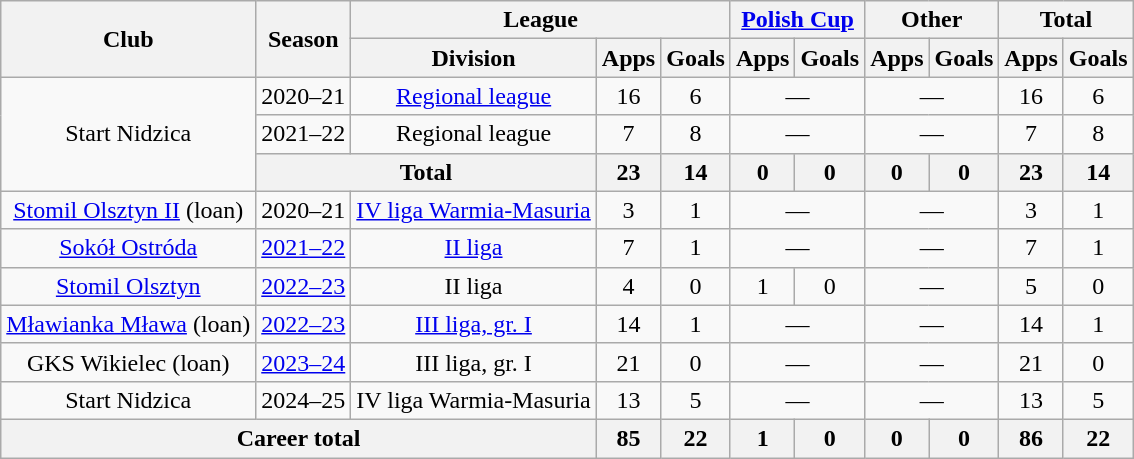<table class="wikitable" style="text-align: center;">
<tr>
<th rowspan=2>Club</th>
<th rowspan=2>Season</th>
<th colspan=3>League</th>
<th colspan=2><a href='#'>Polish Cup</a></th>
<th colspan=2>Other</th>
<th colspan=2>Total</th>
</tr>
<tr>
<th>Division</th>
<th>Apps</th>
<th>Goals</th>
<th>Apps</th>
<th>Goals</th>
<th>Apps</th>
<th>Goals</th>
<th>Apps</th>
<th>Goals</th>
</tr>
<tr>
<td rowspan="3">Start Nidzica</td>
<td>2020–21</td>
<td><a href='#'>Regional league</a></td>
<td>16</td>
<td>6</td>
<td colspan="2">—</td>
<td colspan="2">—</td>
<td>16</td>
<td>6</td>
</tr>
<tr>
<td>2021–22</td>
<td>Regional league</td>
<td>7</td>
<td>8</td>
<td colspan="2">—</td>
<td colspan="2">—</td>
<td>7</td>
<td>8</td>
</tr>
<tr>
<th colspan="2">Total</th>
<th>23</th>
<th>14</th>
<th>0</th>
<th>0</th>
<th>0</th>
<th>0</th>
<th>23</th>
<th>14</th>
</tr>
<tr>
<td><a href='#'>Stomil Olsztyn II</a> (loan)</td>
<td>2020–21</td>
<td><a href='#'>IV liga Warmia-Masuria</a></td>
<td>3</td>
<td>1</td>
<td colspan="2">—</td>
<td colspan="2">—</td>
<td>3</td>
<td>1</td>
</tr>
<tr>
<td><a href='#'>Sokół Ostróda</a></td>
<td><a href='#'>2021–22</a></td>
<td><a href='#'>II liga</a></td>
<td>7</td>
<td>1</td>
<td colspan="2">—</td>
<td colspan="2">—</td>
<td>7</td>
<td>1</td>
</tr>
<tr>
<td><a href='#'>Stomil Olsztyn</a></td>
<td><a href='#'>2022–23</a></td>
<td>II liga</td>
<td>4</td>
<td>0</td>
<td>1</td>
<td>0</td>
<td colspan="2">—</td>
<td>5</td>
<td>0</td>
</tr>
<tr>
<td><a href='#'>Mławianka Mława</a> (loan)</td>
<td><a href='#'>2022–23</a></td>
<td><a href='#'>III liga, gr. I</a></td>
<td>14</td>
<td>1</td>
<td colspan="2">—</td>
<td colspan="2">—</td>
<td>14</td>
<td>1</td>
</tr>
<tr>
<td>GKS Wikielec (loan)</td>
<td><a href='#'>2023–24</a></td>
<td>III liga, gr. I</td>
<td>21</td>
<td>0</td>
<td colspan="2">—</td>
<td colspan="2">—</td>
<td>21</td>
<td>0</td>
</tr>
<tr>
<td>Start Nidzica</td>
<td>2024–25</td>
<td>IV liga Warmia-Masuria</td>
<td>13</td>
<td>5</td>
<td colspan="2">—</td>
<td colspan="2">—</td>
<td>13</td>
<td>5</td>
</tr>
<tr>
<th colspan="3">Career total</th>
<th>85</th>
<th>22</th>
<th>1</th>
<th>0</th>
<th>0</th>
<th>0</th>
<th>86</th>
<th>22</th>
</tr>
</table>
